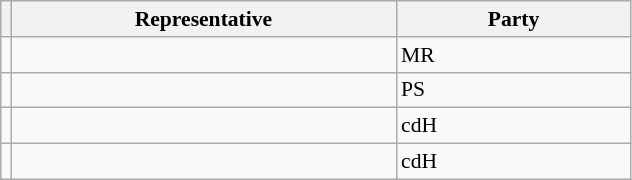<table class="sortable wikitable" style="text-align:left; font-size:90%">
<tr>
<th></th>
<th width="250">Representative</th>
<th width="150">Party</th>
</tr>
<tr>
<td></td>
<td align=left></td>
<td>MR</td>
</tr>
<tr>
<td></td>
<td align=left></td>
<td>PS</td>
</tr>
<tr>
<td></td>
<td align=left></td>
<td>cdH</td>
</tr>
<tr>
<td></td>
<td align=left></td>
<td>cdH</td>
</tr>
</table>
